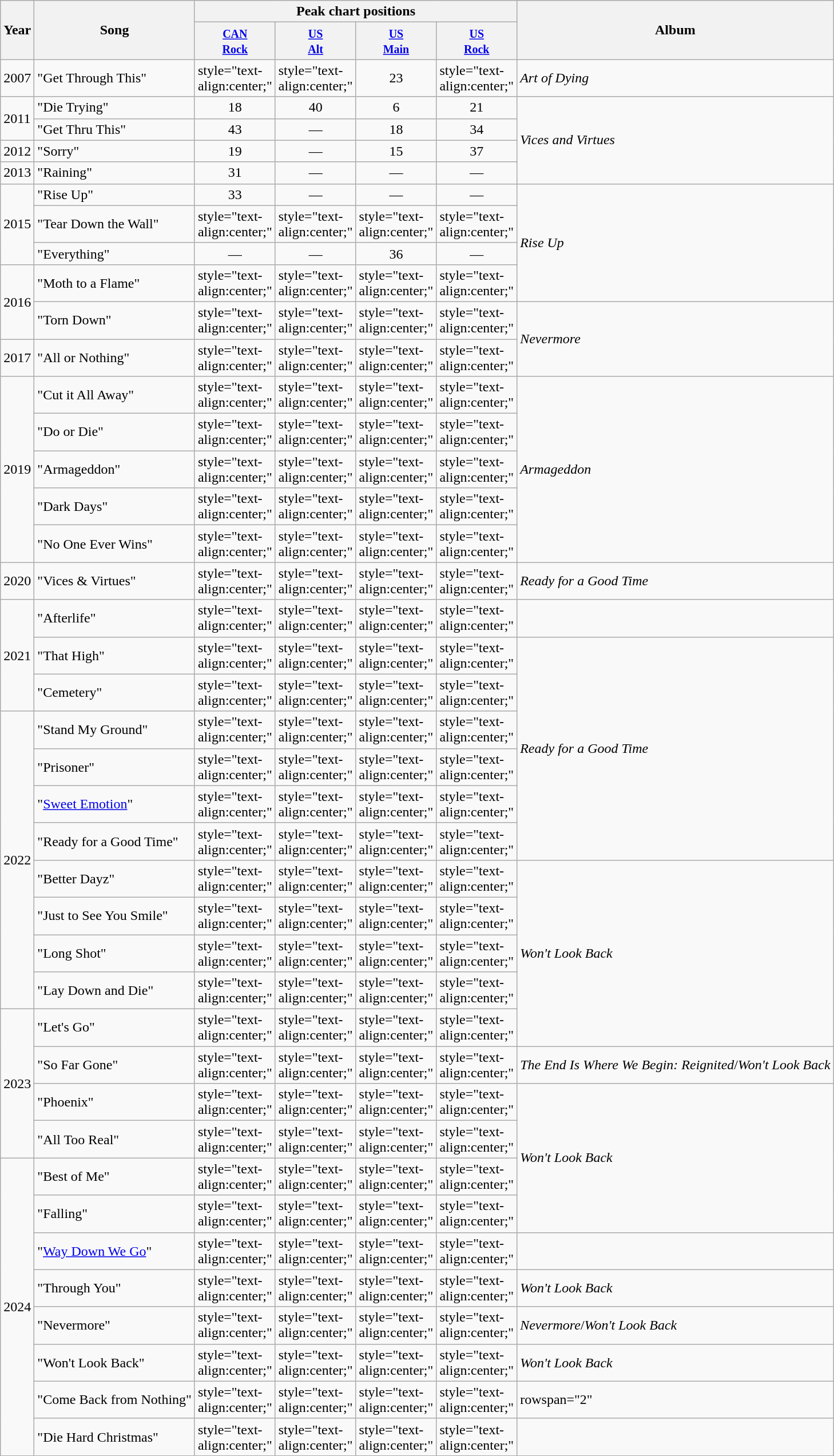<table class="wikitable">
<tr>
<th rowspan="2">Year</th>
<th rowspan="2">Song</th>
<th colspan="4">Peak chart positions</th>
<th rowspan="2">Album</th>
</tr>
<tr>
<th style="width:30px;"><small><a href='#'>CAN<br>Rock</a><br></small></th>
<th style="width:30px;"><small><a href='#'>US<br>Alt</a><br></small></th>
<th style="width:30px;"><small><a href='#'>US<br>Main</a><br></small></th>
<th style="width:30px;"><small><a href='#'>US<br>Rock</a><br></small></th>
</tr>
<tr>
<td>2007</td>
<td>"Get Through This"</td>
<td>style="text-align:center;" </td>
<td>style="text-align:center;" </td>
<td style="text-align:center;">23</td>
<td>style="text-align:center;" </td>
<td><em>Art of Dying</em></td>
</tr>
<tr>
<td rowspan="2">2011</td>
<td>"Die Trying"</td>
<td style="text-align:center;">18</td>
<td style="text-align:center;">40</td>
<td style="text-align:center;">6</td>
<td style="text-align:center;">21</td>
<td rowspan="4"><em>Vices and Virtues</em></td>
</tr>
<tr>
<td>"Get Thru This"</td>
<td style="text-align:center;">43</td>
<td style="text-align:center;">—</td>
<td style="text-align:center;">18</td>
<td style="text-align:center;">34</td>
</tr>
<tr>
<td>2012</td>
<td>"Sorry"</td>
<td style="text-align:center;">19</td>
<td style="text-align:center;">—</td>
<td style="text-align:center;">15</td>
<td style="text-align:center;">37</td>
</tr>
<tr>
<td>2013</td>
<td>"Raining"<br></td>
<td style="text-align:center;">31</td>
<td style="text-align:center;">—</td>
<td style="text-align:center;">—</td>
<td style="text-align:center;">—</td>
</tr>
<tr>
<td rowspan="3">2015</td>
<td>"Rise Up"<br></td>
<td style="text-align:center;">33</td>
<td style="text-align:center;">—</td>
<td style="text-align:center;">—</td>
<td style="text-align:center;">—</td>
<td rowspan="4"><em>Rise Up</em></td>
</tr>
<tr>
<td>"Tear Down the Wall"</td>
<td>style="text-align:center;" </td>
<td>style="text-align:center;" </td>
<td>style="text-align:center;" </td>
<td>style="text-align:center;" </td>
</tr>
<tr>
<td>"Everything"</td>
<td style="text-align:center;">—</td>
<td style="text-align:center;">—</td>
<td style="text-align:center;">36</td>
<td style="text-align:center;">—</td>
</tr>
<tr>
<td rowspan="2">2016</td>
<td>"Moth to a Flame"</td>
<td>style="text-align:center;" </td>
<td>style="text-align:center;" </td>
<td>style="text-align:center;" </td>
<td>style="text-align:center;" </td>
</tr>
<tr>
<td>"Torn Down"</td>
<td>style="text-align:center;" </td>
<td>style="text-align:center;" </td>
<td>style="text-align:center;" </td>
<td>style="text-align:center;" </td>
<td rowspan="2"><em>Nevermore</em></td>
</tr>
<tr>
<td>2017</td>
<td>"All or Nothing"</td>
<td>style="text-align:center;" </td>
<td>style="text-align:center;" </td>
<td>style="text-align:center;" </td>
<td>style="text-align:center;" </td>
</tr>
<tr>
<td rowspan="5">2019</td>
<td>"Cut it All Away"</td>
<td>style="text-align:center;" </td>
<td>style="text-align:center;" </td>
<td>style="text-align:center;" </td>
<td>style="text-align:center;" </td>
<td rowspan="5"><em>Armageddon</em></td>
</tr>
<tr>
<td>"Do or Die"</td>
<td>style="text-align:center;" </td>
<td>style="text-align:center;" </td>
<td>style="text-align:center;" </td>
<td>style="text-align:center;" </td>
</tr>
<tr>
<td>"Armageddon"</td>
<td>style="text-align:center;" </td>
<td>style="text-align:center;" </td>
<td>style="text-align:center;" </td>
<td>style="text-align:center;" </td>
</tr>
<tr>
<td>"Dark Days"</td>
<td>style="text-align:center;" </td>
<td>style="text-align:center;" </td>
<td>style="text-align:center;" </td>
<td>style="text-align:center;" </td>
</tr>
<tr>
<td>"No One Ever Wins"</td>
<td>style="text-align:center;" </td>
<td>style="text-align:center;" </td>
<td>style="text-align:center;" </td>
<td>style="text-align:center;" </td>
</tr>
<tr>
<td>2020</td>
<td>"Vices & Virtues"</td>
<td>style="text-align:center;" </td>
<td>style="text-align:center;" </td>
<td>style="text-align:center;" </td>
<td>style="text-align:center;" </td>
<td><em>Ready for a Good Time</em></td>
</tr>
<tr>
<td rowspan="3">2021</td>
<td>"Afterlife"<br></td>
<td>style="text-align:center;" </td>
<td>style="text-align:center;" </td>
<td>style="text-align:center;" </td>
<td>style="text-align:center;" </td>
<td></td>
</tr>
<tr>
<td>"That High"</td>
<td>style="text-align:center;" </td>
<td>style="text-align:center;" </td>
<td>style="text-align:center;" </td>
<td>style="text-align:center;" </td>
<td rowspan="6"><em>Ready for a Good Time</em></td>
</tr>
<tr>
<td>"Cemetery"</td>
<td>style="text-align:center;" </td>
<td>style="text-align:center;" </td>
<td>style="text-align:center;" </td>
<td>style="text-align:center;" </td>
</tr>
<tr>
<td rowspan="8">2022</td>
<td>"Stand My Ground"</td>
<td>style="text-align:center;" </td>
<td>style="text-align:center;" </td>
<td>style="text-align:center;" </td>
<td>style="text-align:center;" </td>
</tr>
<tr>
<td>"Prisoner"</td>
<td>style="text-align:center;" </td>
<td>style="text-align:center;" </td>
<td>style="text-align:center;" </td>
<td>style="text-align:center;" </td>
</tr>
<tr>
<td>"<a href='#'>Sweet Emotion</a>"</td>
<td>style="text-align:center;" </td>
<td>style="text-align:center;" </td>
<td>style="text-align:center;" </td>
<td>style="text-align:center;" </td>
</tr>
<tr>
<td>"Ready for a Good Time"</td>
<td>style="text-align:center;" </td>
<td>style="text-align:center;" </td>
<td>style="text-align:center;" </td>
<td>style="text-align:center;" </td>
</tr>
<tr>
<td>"Better Dayz"</td>
<td>style="text-align:center;" </td>
<td>style="text-align:center;" </td>
<td>style="text-align:center;" </td>
<td>style="text-align:center;" </td>
<td rowspan="5"><em>Won't Look Back</em></td>
</tr>
<tr>
<td>"Just to See You Smile"</td>
<td>style="text-align:center;" </td>
<td>style="text-align:center;" </td>
<td>style="text-align:center;" </td>
<td>style="text-align:center;" </td>
</tr>
<tr>
<td>"Long Shot"<br></td>
<td>style="text-align:center;" </td>
<td>style="text-align:center;" </td>
<td>style="text-align:center;" </td>
<td>style="text-align:center;" </td>
</tr>
<tr>
<td>"Lay Down and Die"</td>
<td>style="text-align:center;" </td>
<td>style="text-align:center;" </td>
<td>style="text-align:center;" </td>
<td>style="text-align:center;" </td>
</tr>
<tr>
<td rowspan="4">2023</td>
<td>"Let's Go"</td>
<td>style="text-align:center;" </td>
<td>style="text-align:center;" </td>
<td>style="text-align:center;" </td>
<td>style="text-align:center;" </td>
</tr>
<tr>
<td>"So Far Gone"<br></td>
<td>style="text-align:center;" </td>
<td>style="text-align:center;" </td>
<td>style="text-align:center;" </td>
<td>style="text-align:center;" </td>
<td><em>The End Is Where We Begin: Reignited</em>/<em>Won't Look Back</em></td>
</tr>
<tr>
<td>"Phoenix"</td>
<td>style="text-align:center;" </td>
<td>style="text-align:center;" </td>
<td>style="text-align:center;" </td>
<td>style="text-align:center;" </td>
<td rowspan="4"><em>Won't Look Back</em></td>
</tr>
<tr>
<td>"All Too Real"</td>
<td>style="text-align:center;" </td>
<td>style="text-align:center;" </td>
<td>style="text-align:center;" </td>
<td>style="text-align:center;" </td>
</tr>
<tr>
<td rowspan="8">2024</td>
<td>"Best of Me"</td>
<td>style="text-align:center;" </td>
<td>style="text-align:center;" </td>
<td>style="text-align:center;" </td>
<td>style="text-align:center;" </td>
</tr>
<tr>
<td>"Falling"</td>
<td>style="text-align:center;" </td>
<td>style="text-align:center;" </td>
<td>style="text-align:center;" </td>
<td>style="text-align:center;" </td>
</tr>
<tr>
<td>"<a href='#'>Way Down We Go</a>"</td>
<td>style="text-align:center;" </td>
<td>style="text-align:center;" </td>
<td>style="text-align:center;" </td>
<td>style="text-align:center;" </td>
<td></td>
</tr>
<tr>
<td>"Through You"<br></td>
<td>style="text-align:center;" </td>
<td>style="text-align:center;" </td>
<td>style="text-align:center;" </td>
<td>style="text-align:center;" </td>
<td><em>Won't Look Back</em></td>
</tr>
<tr>
<td>"Nevermore"</td>
<td>style="text-align:center;" </td>
<td>style="text-align:center;" </td>
<td>style="text-align:center;" </td>
<td>style="text-align:center;" </td>
<td><em>Nevermore</em>/<em>Won't Look Back</em></td>
</tr>
<tr>
<td>"Won't Look Back"</td>
<td>style="text-align:center;" </td>
<td>style="text-align:center;" </td>
<td>style="text-align:center;" </td>
<td>style="text-align:center;" </td>
<td><em>Won't Look Back</em></td>
</tr>
<tr>
<td>"Come Back from Nothing"</td>
<td>style="text-align:center;" </td>
<td>style="text-align:center;" </td>
<td>style="text-align:center;" </td>
<td>style="text-align:center;" </td>
<td>rowspan="2" </td>
</tr>
<tr>
<td>"Die Hard Christmas"</td>
<td>style="text-align:center;" </td>
<td>style="text-align:center;" </td>
<td>style="text-align:center;" </td>
<td>style="text-align:center;" </td>
</tr>
<tr>
</tr>
</table>
